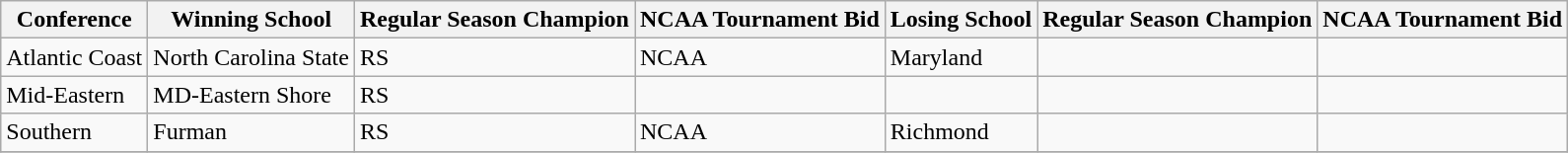<table class="wikitable">
<tr>
<th>Conference</th>
<th>Winning School</th>
<th>Regular Season Champion</th>
<th>NCAA Tournament Bid</th>
<th>Losing School</th>
<th>Regular Season Champion</th>
<th>NCAA Tournament Bid</th>
</tr>
<tr>
<td>Atlantic Coast</td>
<td>North Carolina State</td>
<td>RS</td>
<td>NCAA</td>
<td>Maryland</td>
<td></td>
<td></td>
</tr>
<tr>
<td>Mid-Eastern</td>
<td>MD-Eastern Shore</td>
<td>RS</td>
<td></td>
<td></td>
<td></td>
<td></td>
</tr>
<tr>
<td>Southern</td>
<td>Furman</td>
<td>RS</td>
<td>NCAA</td>
<td>Richmond</td>
<td></td>
<td></td>
</tr>
<tr>
</tr>
</table>
